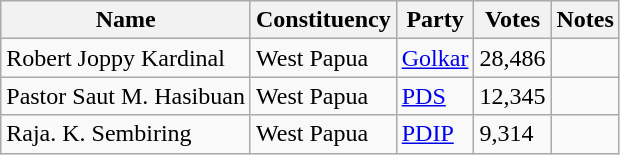<table class="wikitable sortable">
<tr>
<th>Name</th>
<th>Constituency</th>
<th>Party</th>
<th>Votes</th>
<th>Notes</th>
</tr>
<tr>
<td>Robert Joppy Kardinal</td>
<td>West Papua</td>
<td><a href='#'>Golkar</a></td>
<td>28,486</td>
<td></td>
</tr>
<tr>
<td>Pastor Saut M. Hasibuan</td>
<td>West Papua</td>
<td><a href='#'>PDS</a></td>
<td>12,345</td>
<td></td>
</tr>
<tr>
<td>Raja. K. Sembiring</td>
<td>West Papua</td>
<td><a href='#'>PDIP</a></td>
<td>9,314</td>
<td></td>
</tr>
</table>
